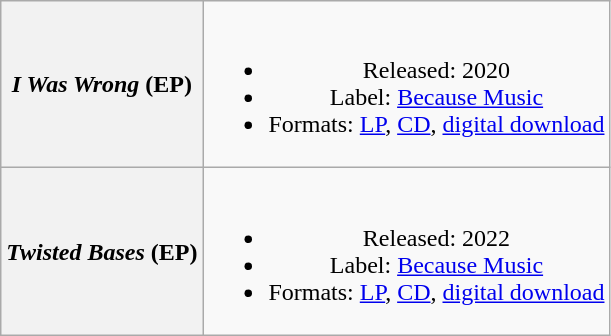<table class="wikitable plainrowheaders" style="text-align:center;">
<tr>
<th scope="row"><em>I Was Wrong</em> (EP)</th>
<td><br><ul><li>Released: 2020</li><li>Label: <a href='#'>Because Music</a></li><li>Formats: <a href='#'>LP</a>, <a href='#'>CD</a>, <a href='#'>digital download</a></li></ul></td>
</tr>
<tr>
<th><em>Twisted Bases</em> (EP)</th>
<td><br><ul><li>Released: 2022</li><li>Label: <a href='#'>Because Music</a></li><li>Formats: <a href='#'>LP</a>, <a href='#'>CD</a>, <a href='#'>digital download</a></li></ul></td>
</tr>
</table>
